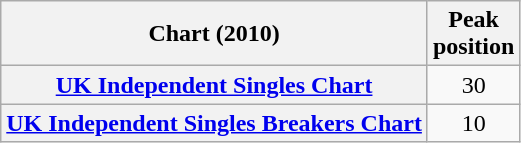<table class="wikitable sortable plainrowheaders" style="text-align:center">
<tr>
<th scope="col">Chart (2010)</th>
<th scope="col">Peak<br>position</th>
</tr>
<tr>
<th scope="row"><a href='#'>UK Independent Singles Chart</a></th>
<td>30</td>
</tr>
<tr>
<th scope="row"><a href='#'>UK Independent Singles Breakers Chart</a></th>
<td>10</td>
</tr>
</table>
